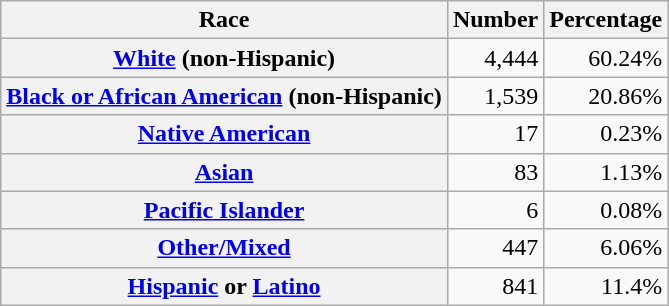<table class="wikitable" style="text-align:right">
<tr>
<th scope="col">Race</th>
<th scope="col">Number</th>
<th scope="col">Percentage</th>
</tr>
<tr>
<th scope="row"><a href='#'>White</a> (non-Hispanic)</th>
<td>4,444</td>
<td>60.24%</td>
</tr>
<tr>
<th scope="row"><a href='#'>Black or African American</a> (non-Hispanic)</th>
<td>1,539</td>
<td>20.86%</td>
</tr>
<tr>
<th scope="row"><a href='#'>Native American</a></th>
<td>17</td>
<td>0.23%</td>
</tr>
<tr>
<th scope="row"><a href='#'>Asian</a></th>
<td>83</td>
<td>1.13%</td>
</tr>
<tr>
<th scope="row"><a href='#'>Pacific Islander</a></th>
<td>6</td>
<td>0.08%</td>
</tr>
<tr>
<th scope="row"><a href='#'>Other/Mixed</a></th>
<td>447</td>
<td>6.06%</td>
</tr>
<tr>
<th scope="row"><a href='#'>Hispanic</a> or <a href='#'>Latino</a></th>
<td>841</td>
<td>11.4%</td>
</tr>
</table>
